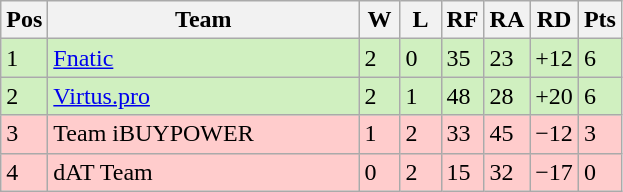<table class="wikitable">
<tr>
<th width="20px">Pos</th>
<th width="200px">Team</th>
<th width="20px">W</th>
<th width="20px">L</th>
<th width="20px">RF</th>
<th width="20px">RA</th>
<th width="20px">RD</th>
<th width="20px">Pts</th>
</tr>
<tr style="background: #D0F0C0;">
<td>1</td>
<td><a href='#'>Fnatic</a></td>
<td>2</td>
<td>0</td>
<td>35</td>
<td>23</td>
<td>+12</td>
<td>6</td>
</tr>
<tr style="background: #D0F0C0;">
<td>2</td>
<td><a href='#'>Virtus.pro</a></td>
<td>2</td>
<td>1</td>
<td>48</td>
<td>28</td>
<td>+20</td>
<td>6</td>
</tr>
<tr style="background: #FFCCCC;">
<td>3</td>
<td>Team iBUYPOWER</td>
<td>1</td>
<td>2</td>
<td>33</td>
<td>45</td>
<td>−12</td>
<td>3</td>
</tr>
<tr style="background: #FFCCCC;">
<td>4</td>
<td>dAT Team</td>
<td>0</td>
<td>2</td>
<td>15</td>
<td>32</td>
<td>−17</td>
<td>0</td>
</tr>
</table>
